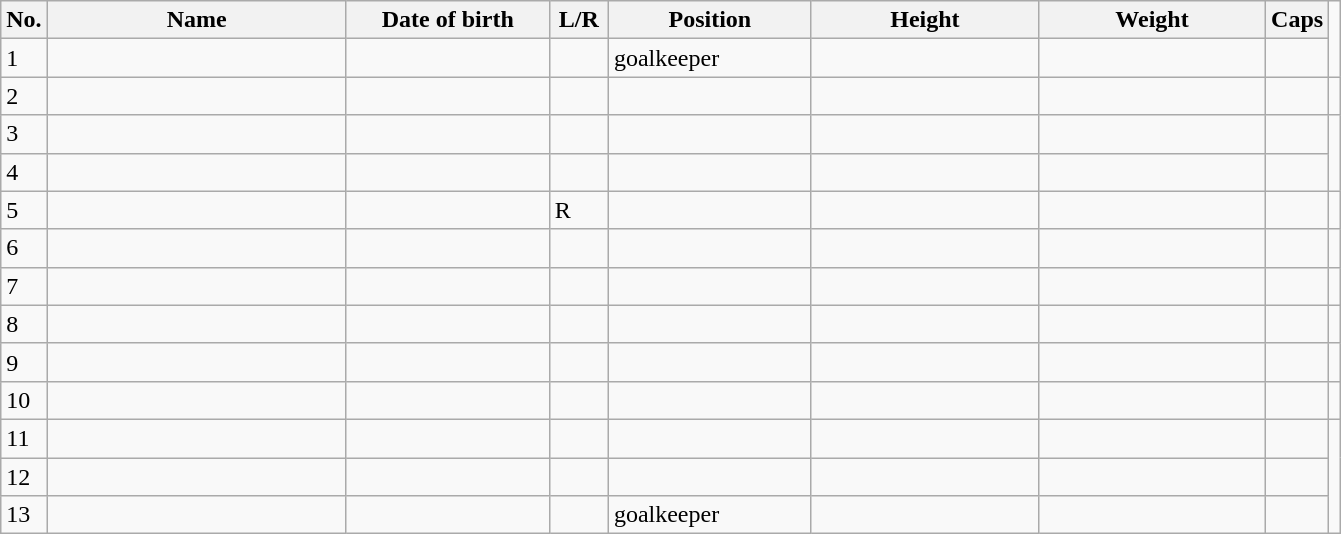<table class=wikitable sortable style=font-size:100%; text-align:center;>
<tr>
<th>No.</th>
<th style=width:12em>Name</th>
<th style=width:8em>Date of birth</th>
<th style=width:2em>L/R</th>
<th style=width:8em>Position</th>
<th style=width:9em>Height</th>
<th style=width:9em>Weight</th>
<th>Caps</th>
</tr>
<tr>
<td>1</td>
<td align=left></td>
<td></td>
<td></td>
<td>goalkeeper</td>
<td></td>
<td></td>
<td></td>
</tr>
<tr>
<td>2</td>
<td align=left></td>
<td></td>
<td></td>
<td></td>
<td></td>
<td></td>
<td></td>
<td></td>
</tr>
<tr>
<td>3</td>
<td align=left></td>
<td></td>
<td></td>
<td></td>
<td></td>
<td></td>
<td></td>
</tr>
<tr>
<td>4</td>
<td align=left></td>
<td></td>
<td></td>
<td></td>
<td></td>
<td></td>
<td></td>
</tr>
<tr>
<td>5</td>
<td align=left></td>
<td></td>
<td>R</td>
<td></td>
<td></td>
<td></td>
<td></td>
<td></td>
</tr>
<tr>
<td>6</td>
<td align=left></td>
<td></td>
<td></td>
<td></td>
<td></td>
<td></td>
<td></td>
<td></td>
</tr>
<tr>
<td>7</td>
<td align=left></td>
<td></td>
<td></td>
<td></td>
<td></td>
<td></td>
<td></td>
<td></td>
</tr>
<tr>
<td>8</td>
<td align=left></td>
<td></td>
<td></td>
<td></td>
<td></td>
<td></td>
<td></td>
<td></td>
</tr>
<tr>
<td>9</td>
<td align=left></td>
<td></td>
<td></td>
<td></td>
<td></td>
<td></td>
<td></td>
</tr>
<tr>
<td>10</td>
<td align=left></td>
<td></td>
<td></td>
<td></td>
<td></td>
<td></td>
<td></td>
<td></td>
</tr>
<tr>
<td>11</td>
<td align=left></td>
<td></td>
<td></td>
<td></td>
<td></td>
<td></td>
<td></td>
</tr>
<tr>
<td>12</td>
<td align=left></td>
<td></td>
<td></td>
<td></td>
<td></td>
<td></td>
<td></td>
</tr>
<tr>
<td>13</td>
<td align=left></td>
<td></td>
<td></td>
<td>goalkeeper</td>
<td></td>
<td></td>
<td></td>
</tr>
</table>
